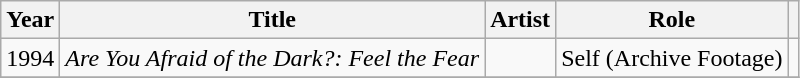<table class="wikitable sortable">
<tr>
<th>Year</th>
<th>Title</th>
<th>Artist</th>
<th>Role</th>
<th class="unsortable"></th>
</tr>
<tr>
<td>1994</td>
<td><em>Are You Afraid of the Dark?: Feel the Fear</em></td>
<td></td>
<td>Self (Archive Footage)</td>
<td></td>
</tr>
<tr>
</tr>
</table>
